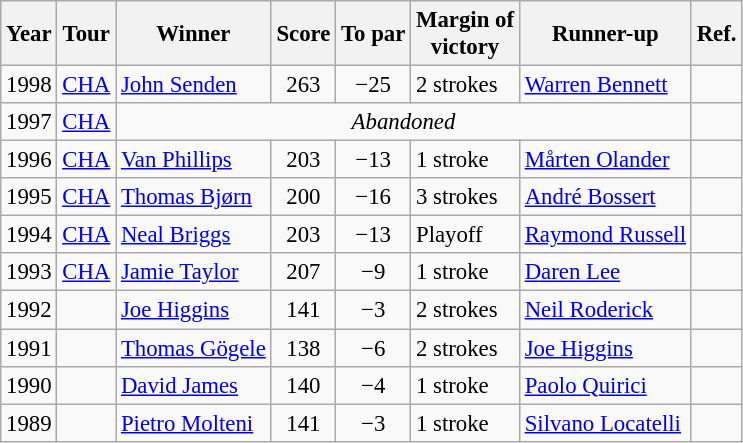<table class=wikitable style="font-size:95%">
<tr>
<th>Year</th>
<th>Tour</th>
<th>Winner</th>
<th>Score</th>
<th>To par</th>
<th>Margin of<br>victory</th>
<th>Runner-up</th>
<th>Ref.</th>
</tr>
<tr>
<td>1998</td>
<td><a href='#'>CHA</a></td>
<td> <a href='#'>John Senden</a></td>
<td align=center>263</td>
<td align=center>−25</td>
<td>2 strokes</td>
<td> <a href='#'>Warren Bennett</a></td>
<td></td>
</tr>
<tr>
<td>1997</td>
<td><a href='#'>CHA</a></td>
<td colspan=5 align=center><em>Abandoned</em></td>
<td></td>
</tr>
<tr>
<td>1996</td>
<td><a href='#'>CHA</a></td>
<td> <a href='#'>Van Phillips</a></td>
<td align=center>203</td>
<td align=center>−13</td>
<td>1 stroke</td>
<td> <a href='#'>Mårten Olander</a></td>
<td></td>
</tr>
<tr>
<td>1995</td>
<td><a href='#'>CHA</a></td>
<td> <a href='#'>Thomas Bjørn</a></td>
<td align=center>200</td>
<td align=center>−16</td>
<td>3 strokes</td>
<td> <a href='#'>André Bossert</a></td>
<td></td>
</tr>
<tr>
<td>1994</td>
<td><a href='#'>CHA</a></td>
<td> <a href='#'>Neal Briggs</a></td>
<td align=center>203</td>
<td align=center>−13</td>
<td>Playoff</td>
<td> <a href='#'>Raymond Russell</a></td>
<td></td>
</tr>
<tr>
<td>1993</td>
<td><a href='#'>CHA</a></td>
<td> <a href='#'>Jamie Taylor</a></td>
<td align=center>207</td>
<td align=center>−9</td>
<td>1 stroke</td>
<td> <a href='#'>Daren Lee</a></td>
<td></td>
</tr>
<tr>
<td>1992</td>
<td></td>
<td> <a href='#'>Joe Higgins</a></td>
<td align=center>141</td>
<td align=center>−3</td>
<td>2 strokes</td>
<td> <a href='#'>Neil Roderick</a></td>
<td></td>
</tr>
<tr>
<td>1991</td>
<td></td>
<td> <a href='#'>Thomas Gögele</a></td>
<td align=center>138</td>
<td align=center>−6</td>
<td>2 strokes</td>
<td> <a href='#'>Joe Higgins</a></td>
<td></td>
</tr>
<tr>
<td>1990</td>
<td></td>
<td> <a href='#'>David James</a></td>
<td align=center>140</td>
<td align=center>−4</td>
<td>1 stroke</td>
<td> <a href='#'>Paolo Quirici</a></td>
<td></td>
</tr>
<tr>
<td>1989</td>
<td></td>
<td> <a href='#'>Pietro Molteni</a></td>
<td align=center>141</td>
<td align=center>−3</td>
<td>1 stroke</td>
<td> <a href='#'>Silvano Locatelli</a></td>
<td></td>
</tr>
</table>
